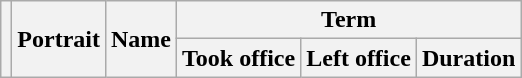<table class="wikitable sortable" style="text-align:center;">
<tr>
<th rowspan=2></th>
<th rowspan=2>Portrait</th>
<th rowspan=2>Name</th>
<th colspan=3>Term</th>
</tr>
<tr>
<th>Took office</th>
<th>Left office</th>
<th>Duration<br>
</th>
</tr>
</table>
